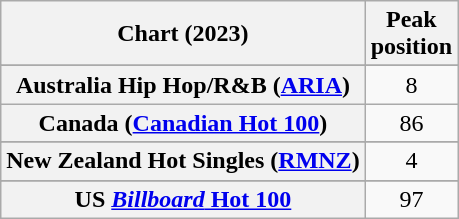<table class="wikitable sortable plainrowheaders" style="text-align:center">
<tr>
<th scope="col">Chart (2023)</th>
<th scope="col">Peak<br>position</th>
</tr>
<tr>
</tr>
<tr>
<th scope="row">Australia Hip Hop/R&B (<a href='#'>ARIA</a>)</th>
<td>8</td>
</tr>
<tr>
<th scope="row">Canada (<a href='#'>Canadian Hot 100</a>)</th>
<td>86</td>
</tr>
<tr>
</tr>
<tr>
<th scope="row">New Zealand Hot Singles (<a href='#'>RMNZ</a>)</th>
<td>4</td>
</tr>
<tr>
</tr>
<tr>
<th scope="row">US <a href='#'><em>Billboard</em> Hot 100</a></th>
<td>97</td>
</tr>
</table>
